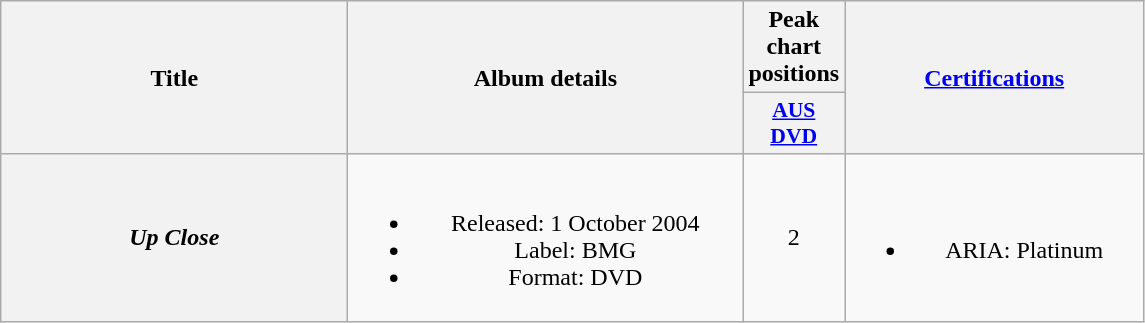<table class="wikitable plainrowheaders" style="text-align:center;">
<tr>
<th scope="col" rowspan="2" style="width:14em;">Title</th>
<th scope="col" rowspan="2" style="width:16em;">Album details</th>
<th scope="col" colspan="1">Peak chart positions</th>
<th scope="col" rowspan="2" style="width:12em;"><a href='#'>Certifications</a></th>
</tr>
<tr>
<th scope="col" style="width:3em;font-size:90%;"><a href='#'>AUS<br>DVD</a><br></th>
</tr>
<tr>
<th scope="row"><em>Up Close</em></th>
<td><br><ul><li>Released: 1 October 2004</li><li>Label: BMG</li><li>Format: DVD</li></ul></td>
<td>2</td>
<td><br><ul><li>ARIA: Platinum</li></ul></td>
</tr>
</table>
